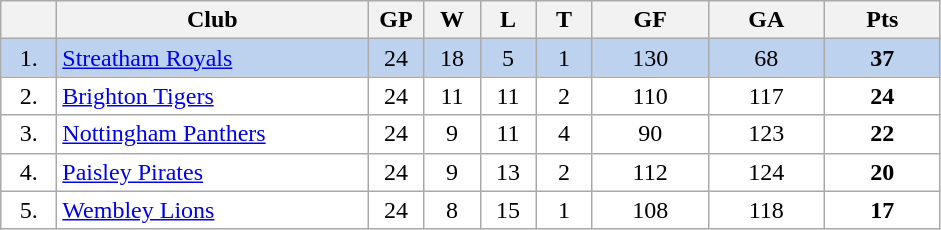<table class="wikitable">
<tr>
<th width="30"></th>
<th width="200">Club</th>
<th width="30">GP</th>
<th width="30">W</th>
<th width="30">L</th>
<th width="30">T</th>
<th width="70">GF</th>
<th width="70">GA</th>
<th width="70">Pts</th>
</tr>
<tr bgcolor="#BCD2EE" align="center">
<td>1.</td>
<td align="left"><a href='#'>Streatham Royals</a></td>
<td>24</td>
<td>18</td>
<td>5</td>
<td>1</td>
<td>130</td>
<td>68</td>
<td><strong>37</strong></td>
</tr>
<tr bgcolor="#FFFFFF" align="center">
<td>2.</td>
<td align="left"><a href='#'>Brighton Tigers</a></td>
<td>24</td>
<td>11</td>
<td>11</td>
<td>2</td>
<td>110</td>
<td>117</td>
<td><strong>24</strong></td>
</tr>
<tr bgcolor="#FFFFFF" align="center">
<td>3.</td>
<td align="left"><a href='#'>Nottingham Panthers</a></td>
<td>24</td>
<td>9</td>
<td>11</td>
<td>4</td>
<td>90</td>
<td>123</td>
<td><strong>22</strong></td>
</tr>
<tr bgcolor="#FFFFFF" align="center">
<td>4.</td>
<td align="left"><a href='#'>Paisley Pirates</a></td>
<td>24</td>
<td>9</td>
<td>13</td>
<td>2</td>
<td>112</td>
<td>124</td>
<td><strong>20</strong></td>
</tr>
<tr bgcolor="#FFFFFF" align="center">
<td>5.</td>
<td align="left"><a href='#'>Wembley Lions</a></td>
<td>24</td>
<td>8</td>
<td>15</td>
<td>1</td>
<td>108</td>
<td>118</td>
<td><strong>17</strong></td>
</tr>
</table>
